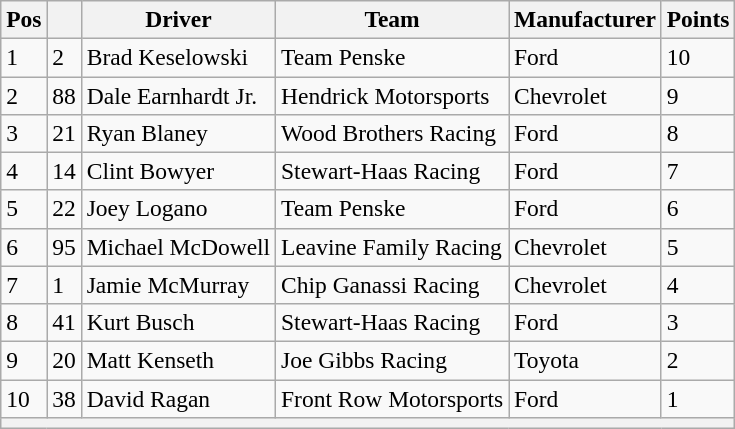<table class="wikitable" style="font-size:98%">
<tr>
<th>Pos</th>
<th></th>
<th>Driver</th>
<th>Team</th>
<th>Manufacturer</th>
<th>Points</th>
</tr>
<tr>
<td>1</td>
<td>2</td>
<td>Brad Keselowski</td>
<td>Team Penske</td>
<td>Ford</td>
<td>10</td>
</tr>
<tr>
<td>2</td>
<td>88</td>
<td>Dale Earnhardt Jr.</td>
<td>Hendrick Motorsports</td>
<td>Chevrolet</td>
<td>9</td>
</tr>
<tr>
<td>3</td>
<td>21</td>
<td>Ryan Blaney</td>
<td>Wood Brothers Racing</td>
<td>Ford</td>
<td>8</td>
</tr>
<tr>
<td>4</td>
<td>14</td>
<td>Clint Bowyer</td>
<td>Stewart-Haas Racing</td>
<td>Ford</td>
<td>7</td>
</tr>
<tr>
<td>5</td>
<td>22</td>
<td>Joey Logano</td>
<td>Team Penske</td>
<td>Ford</td>
<td>6</td>
</tr>
<tr>
<td>6</td>
<td>95</td>
<td>Michael McDowell</td>
<td>Leavine Family Racing</td>
<td>Chevrolet</td>
<td>5</td>
</tr>
<tr>
<td>7</td>
<td>1</td>
<td>Jamie McMurray</td>
<td>Chip Ganassi Racing</td>
<td>Chevrolet</td>
<td>4</td>
</tr>
<tr>
<td>8</td>
<td>41</td>
<td>Kurt Busch</td>
<td>Stewart-Haas Racing</td>
<td>Ford</td>
<td>3</td>
</tr>
<tr>
<td>9</td>
<td>20</td>
<td>Matt Kenseth</td>
<td>Joe Gibbs Racing</td>
<td>Toyota</td>
<td>2</td>
</tr>
<tr>
<td>10</td>
<td>38</td>
<td>David Ragan</td>
<td>Front Row Motorsports</td>
<td>Ford</td>
<td>1</td>
</tr>
<tr>
<th colspan="6"></th>
</tr>
</table>
